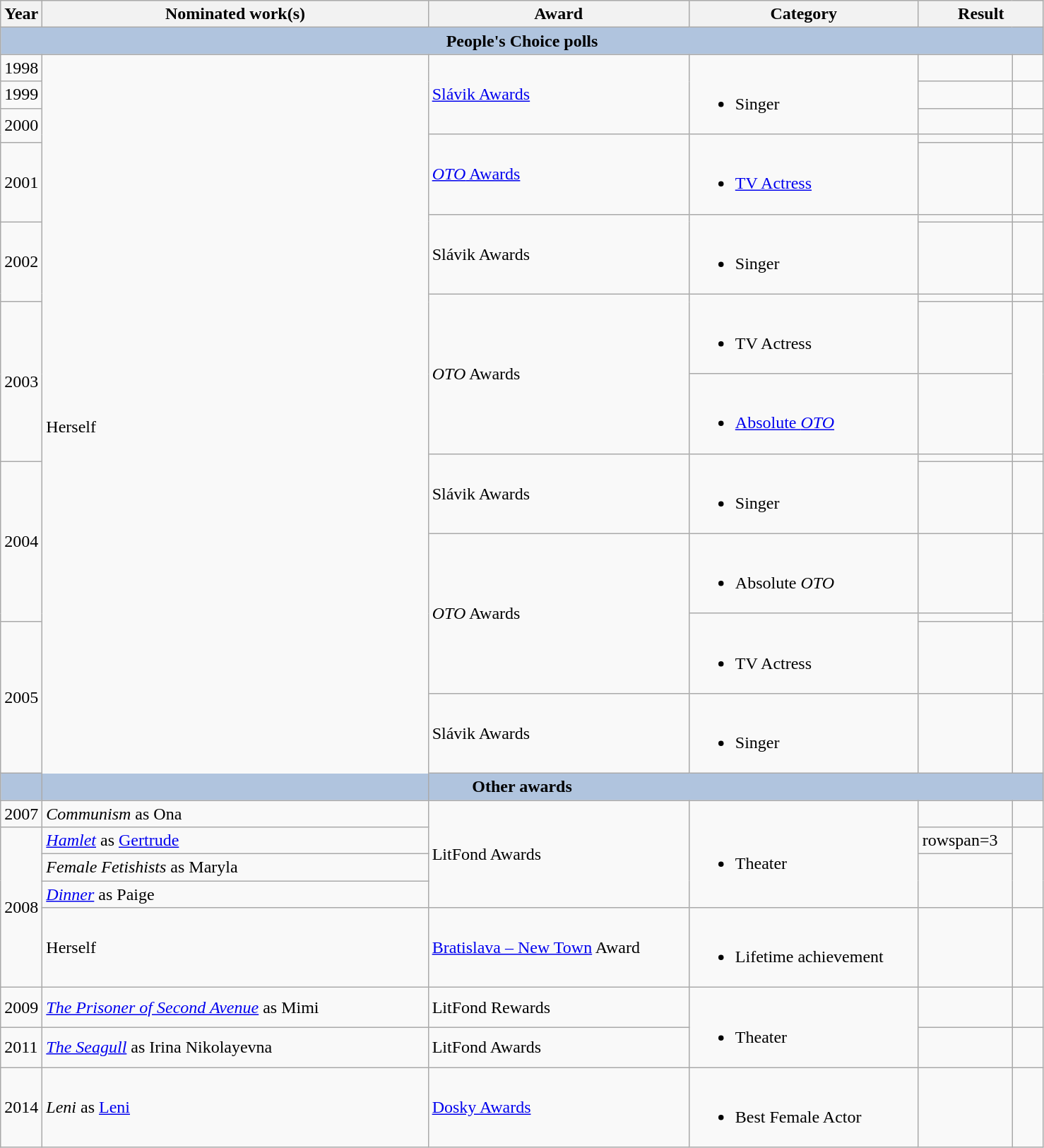<table class="wikitable">
<tr>
<th width=4%>Year</th>
<th width=37%>Nominated work(s)</th>
<th width=25%>Award</th>
<th width=22%>Category</th>
<th width=12% colspan="2">Result</th>
</tr>
<tr>
<th colspan="7" width=100% style="background:#B0C4DE;">People's Choice polls</th>
</tr>
<tr>
<td>1998</td>
<td rowspan=17>Herself</td>
<td rowspan=3><a href='#'>Slávik Awards</a></td>
<td rowspan=3><br><ul><li>Singer</li></ul></td>
<td></td>
<td width=3%></td>
</tr>
<tr>
<td>1999</td>
<td></td>
<td width=3%></td>
</tr>
<tr>
<td rowspan=2>2000</td>
<td></td>
<td width=3%></td>
</tr>
<tr>
<td rowspan=2><a href='#'><em>OTO</em> Awards</a></td>
<td rowspan=2><br><ul><li><a href='#'>TV Actress</a></li></ul></td>
<td></td>
<td width=3%></td>
</tr>
<tr>
<td rowspan=2>2001</td>
<td></td>
<td width=3%></td>
</tr>
<tr>
<td rowspan=2>Slávik Awards</td>
<td rowspan=2><br><ul><li>Singer</li></ul></td>
<td></td>
<td width=3%></td>
</tr>
<tr>
<td rowspan=2>2002</td>
<td></td>
<td width=3%></td>
</tr>
<tr>
<td rowspan=3><em>OTO</em> Awards</td>
<td rowspan=2><br><ul><li>TV Actress</li></ul></td>
<td></td>
<td width=3%></td>
</tr>
<tr>
<td rowspan=3>2003</td>
<td></td>
<td width=3% rowspan=2></td>
</tr>
<tr>
<td><br><ul><li><a href='#'>Absolute <em>OTO</em></a></li></ul></td>
<td></td>
</tr>
<tr>
<td rowspan=2>Slávik Awards</td>
<td rowspan=2><br><ul><li>Singer</li></ul></td>
<td></td>
<td width=3%></td>
</tr>
<tr>
<td rowspan=3>2004</td>
<td></td>
<td width=3%></td>
</tr>
<tr>
<td rowspan=3><em>OTO</em> Awards</td>
<td><br><ul><li>Absolute <em>OTO</em></li></ul></td>
<td></td>
<td width=3% rowspan=2></td>
</tr>
<tr>
<td rowspan=2><br><ul><li>TV Actress</li></ul></td>
<td></td>
</tr>
<tr>
<td rowspan=2>2005</td>
<td></td>
<td width=3%></td>
</tr>
<tr>
<td>Slávik Awards</td>
<td><br><ul><li>Singer</li></ul></td>
<td></td>
<td width=3%></td>
</tr>
<tr>
<th colspan="7" width=100% style="background:#B0C4DE;">Other awards</th>
</tr>
<tr>
<td>2007</td>
<td><em>Communism</em>  as Ona</td>
<td rowspan=4>LitFond Awards</td>
<td rowspan=4><br><ul><li>Theater</li></ul></td>
<td></td>
<td width=3%></td>
</tr>
<tr>
<td rowspan=4>2008</td>
<td><em><a href='#'>Hamlet</a></em> as <a href='#'>Gertrude</a></td>
<td>rowspan=3 </td>
<td rowspan=3 width=3%></td>
</tr>
<tr>
<td><em>Female Fetishists</em>  as Maryla</td>
</tr>
<tr>
<td><em><a href='#'>Dinner</a></em> as Paige</td>
</tr>
<tr>
<td>Herself</td>
<td><a href='#'>Bratislava – New Town</a> Award</td>
<td><br><ul><li>Lifetime achievement</li></ul></td>
<td></td>
<td width=3%></td>
</tr>
<tr>
<td>2009</td>
<td><em><a href='#'>The Prisoner of Second Avenue</a></em> as Mimi</td>
<td>LitFond Rewards</td>
<td rowspan=2><br><ul><li>Theater</li></ul></td>
<td></td>
<td width=3%></td>
</tr>
<tr>
<td>2011</td>
<td><em><a href='#'>The Seagull</a></em> as Irina Nikolayevna</td>
<td>LitFond Awards</td>
<td></td>
<td width=3%></td>
</tr>
<tr>
<td>2014</td>
<td><em>Leni</em>  as <a href='#'>Leni</a></td>
<td><a href='#'>Dosky Awards</a></td>
<td><br><ul><li>Best Female Actor</li></ul></td>
<td></td>
<td width=3%></td>
</tr>
</table>
